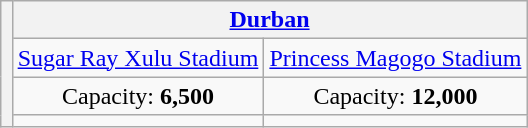<table class="wikitable" style="margin:1em auto; text-align:center">
<tr>
<th rowspan="4" colspan="2"></th>
<th colspan=2><a href='#'>Durban</a></th>
</tr>
<tr>
<td><a href='#'>Sugar Ray Xulu Stadium</a></td>
<td><a href='#'>Princess Magogo Stadium</a></td>
</tr>
<tr>
<td>Capacity: <strong>6,500</strong></td>
<td>Capacity: <strong>12,000</strong></td>
</tr>
<tr>
<td></td>
<td></td>
</tr>
</table>
